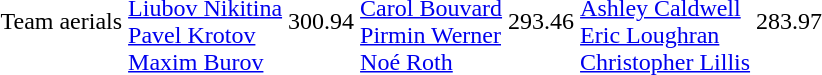<table>
<tr>
<td>Team aerials<br></td>
<td><br><a href='#'>Liubov Nikitina</a><br><a href='#'>Pavel Krotov</a><br><a href='#'>Maxim Burov</a></td>
<td>300.94</td>
<td><br><a href='#'>Carol Bouvard</a><br><a href='#'>Pirmin Werner</a><br><a href='#'>Noé Roth</a></td>
<td>293.46</td>
<td><br><a href='#'>Ashley Caldwell</a><br><a href='#'>Eric Loughran</a><br><a href='#'>Christopher Lillis</a></td>
<td>283.97</td>
</tr>
</table>
